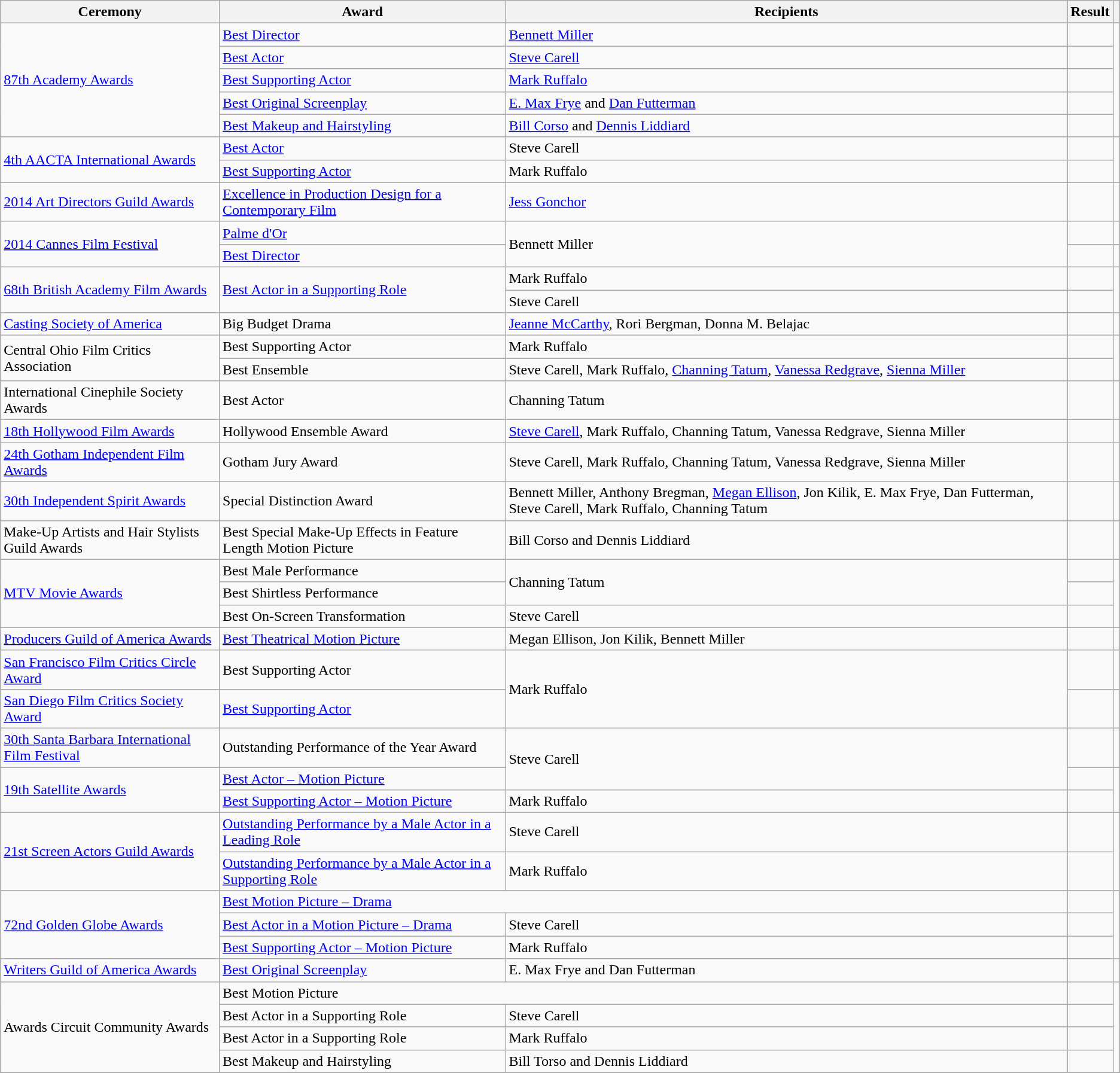<table class="wikitable">
<tr>
<th>Ceremony</th>
<th>Award</th>
<th>Recipients</th>
<th>Result</th>
<th></th>
</tr>
<tr>
<td rowspan ="6"><a href='#'>87th Academy Awards</a></td>
</tr>
<tr>
<td><a href='#'>Best Director</a></td>
<td><a href='#'>Bennett Miller</a></td>
<td></td>
<td rowspan="5" align="center"></td>
</tr>
<tr>
<td><a href='#'>Best Actor</a></td>
<td><a href='#'>Steve Carell</a></td>
<td></td>
</tr>
<tr>
<td><a href='#'>Best Supporting Actor</a></td>
<td><a href='#'>Mark Ruffalo</a></td>
<td></td>
</tr>
<tr>
<td><a href='#'>Best Original Screenplay</a></td>
<td><a href='#'>E. Max Frye</a> and <a href='#'>Dan Futterman</a></td>
<td></td>
</tr>
<tr>
<td><a href='#'>Best Makeup and Hairstyling</a></td>
<td><a href='#'>Bill Corso</a> and <a href='#'>Dennis Liddiard</a></td>
<td></td>
</tr>
<tr>
<td rowspan ="2"><a href='#'>4th AACTA International Awards</a></td>
<td><a href='#'>Best Actor</a></td>
<td>Steve Carell</td>
<td></td>
<td rowspan="2" align="center"></td>
</tr>
<tr>
<td><a href='#'>Best Supporting Actor</a></td>
<td>Mark Ruffalo</td>
<td></td>
</tr>
<tr>
<td><a href='#'>2014 Art Directors Guild Awards</a></td>
<td><a href='#'>Excellence in Production Design for a Contemporary Film</a></td>
<td><a href='#'>Jess Gonchor</a></td>
<td></td>
<td align="center"></td>
</tr>
<tr>
<td rowspan="2"><a href='#'>2014 Cannes Film Festival</a></td>
<td><a href='#'>Palme d'Or</a></td>
<td rowspan="2">Bennett Miller</td>
<td></td>
<td align="center"></td>
</tr>
<tr>
<td><a href='#'>Best Director</a></td>
<td></td>
<td align="center"></td>
</tr>
<tr>
<td rowspan="2"><a href='#'>68th British Academy Film Awards</a></td>
<td rowspan="2"><a href='#'>Best Actor in a Supporting Role</a></td>
<td>Mark Ruffalo</td>
<td></td>
<td rowspan="2" align="center"></td>
</tr>
<tr>
<td>Steve Carell</td>
<td></td>
</tr>
<tr>
<td rowspan="1"><a href='#'>Casting Society of America</a></td>
<td>Big Budget Drama</td>
<td><a href='#'>Jeanne McCarthy</a>, Rori Bergman, Donna M. Belajac</td>
<td></td>
<td align="center"></td>
</tr>
<tr>
<td rowspan=2>Central Ohio Film Critics Association</td>
<td>Best Supporting Actor</td>
<td>Mark Ruffalo</td>
<td></td>
<td rowspan=2 align="center"></td>
</tr>
<tr>
<td>Best Ensemble</td>
<td>Steve Carell, Mark Ruffalo, <a href='#'>Channing Tatum</a>, <a href='#'>Vanessa Redgrave</a>, <a href='#'>Sienna Miller</a></td>
<td></td>
</tr>
<tr>
<td>International Cinephile Society Awards</td>
<td>Best Actor</td>
<td>Channing Tatum</td>
<td></td>
<td align="center"></td>
</tr>
<tr>
<td rowspan="1"><a href='#'>18th Hollywood Film Awards</a></td>
<td>Hollywood Ensemble Award</td>
<td><a href='#'>Steve Carell</a>, Mark Ruffalo, Channing Tatum, Vanessa Redgrave, Sienna Miller</td>
<td></td>
<td align="center"></td>
</tr>
<tr>
<td rowspan="1"><a href='#'>24th Gotham Independent Film Awards</a></td>
<td>Gotham Jury Award</td>
<td>Steve Carell, Mark Ruffalo, Channing Tatum, Vanessa Redgrave, Sienna Miller</td>
<td></td>
<td align="center"></td>
</tr>
<tr>
<td rowspan="1"><a href='#'>30th Independent Spirit Awards</a></td>
<td>Special Distinction Award</td>
<td>Bennett Miller, Anthony Bregman, <a href='#'>Megan Ellison</a>, Jon Kilik, E. Max Frye, Dan Futterman, Steve Carell, Mark Ruffalo, Channing Tatum</td>
<td></td>
<td align="center"></td>
</tr>
<tr>
<td>Make-Up Artists and Hair Stylists Guild Awards</td>
<td>Best Special Make-Up Effects in Feature Length Motion Picture</td>
<td>Bill Corso and Dennis Liddiard</td>
<td></td>
<td align="center"></td>
</tr>
<tr>
<td rowspan="3"><a href='#'>MTV Movie Awards</a></td>
<td>Best Male Performance</td>
<td rowspan="2">Channing Tatum</td>
<td></td>
<td rowspan="3" align="center"></td>
</tr>
<tr>
<td>Best Shirtless Performance</td>
<td></td>
</tr>
<tr>
<td>Best On-Screen Transformation</td>
<td>Steve Carell</td>
<td></td>
</tr>
<tr>
<td><a href='#'>Producers Guild of America Awards</a></td>
<td><a href='#'>Best Theatrical Motion Picture</a></td>
<td>Megan Ellison, Jon Kilik, Bennett Miller</td>
<td></td>
<td align="center"></td>
</tr>
<tr>
<td><a href='#'>San Francisco Film Critics Circle Award</a></td>
<td>Best Supporting Actor</td>
<td rowspan="2">Mark Ruffalo</td>
<td></td>
<td align="center"></td>
</tr>
<tr>
<td><a href='#'>San Diego Film Critics Society Award</a></td>
<td><a href='#'>Best Supporting Actor</a></td>
<td></td>
<td align="center"></td>
</tr>
<tr>
<td><a href='#'>30th Santa Barbara International Film Festival</a></td>
<td>Outstanding Performance of the Year Award</td>
<td rowspan="2">Steve Carell</td>
<td></td>
<td align="center"></td>
</tr>
<tr>
<td rowspan="2"><a href='#'>19th Satellite Awards</a></td>
<td><a href='#'>Best Actor – Motion Picture</a></td>
<td></td>
<td rowspan="2" align="center"></td>
</tr>
<tr>
<td><a href='#'>Best Supporting Actor – Motion Picture</a></td>
<td>Mark Ruffalo</td>
<td></td>
</tr>
<tr>
<td rowspan="2"><a href='#'>21st Screen Actors Guild Awards</a></td>
<td><a href='#'>Outstanding Performance by a Male Actor in a Leading Role</a></td>
<td>Steve Carell</td>
<td></td>
<td rowspan="2" align="center"></td>
</tr>
<tr>
<td><a href='#'>Outstanding Performance by a Male Actor in a Supporting Role</a></td>
<td>Mark Ruffalo</td>
<td></td>
</tr>
<tr>
<td rowspan="3"><a href='#'>72nd Golden Globe Awards</a></td>
<td colspan="2"><a href='#'>Best Motion Picture – Drama</a></td>
<td></td>
<td rowspan="3" align="center"></td>
</tr>
<tr>
<td><a href='#'>Best Actor in a Motion Picture – Drama</a></td>
<td>Steve Carell</td>
<td></td>
</tr>
<tr>
<td><a href='#'>Best Supporting Actor – Motion Picture</a></td>
<td>Mark Ruffalo</td>
<td></td>
</tr>
<tr>
<td><a href='#'>Writers Guild of America Awards</a></td>
<td><a href='#'>Best Original Screenplay</a></td>
<td>E. Max Frye and Dan Futterman</td>
<td></td>
<td align="center"></td>
</tr>
<tr>
<td rowspan="4">Awards Circuit Community Awards</td>
<td colspan="2">Best Motion Picture</td>
<td></td>
<td align="center" rowspan="4"></td>
</tr>
<tr>
<td>Best Actor in a Supporting Role</td>
<td>Steve Carell</td>
<td></td>
</tr>
<tr>
<td>Best Actor in a Supporting Role</td>
<td>Mark Ruffalo</td>
<td></td>
</tr>
<tr>
<td>Best Makeup and Hairstyling</td>
<td>Bill Torso and Dennis Liddiard</td>
<td></td>
</tr>
<tr>
</tr>
</table>
